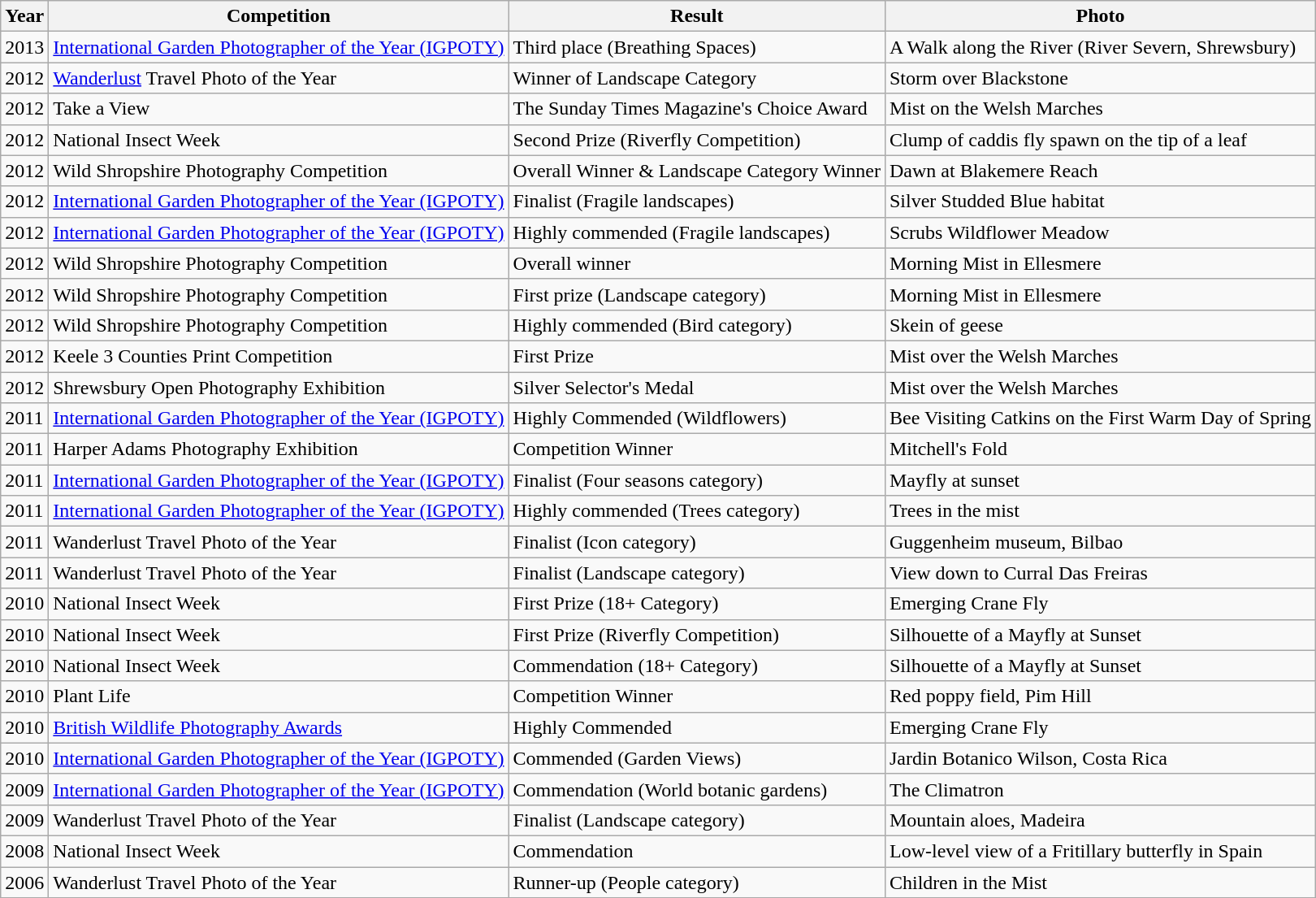<table class="wikitable">
<tr>
<th>Year</th>
<th>Competition</th>
<th>Result</th>
<th>Photo</th>
</tr>
<tr>
<td>2013</td>
<td><a href='#'>International Garden Photographer of the Year (IGPOTY)</a></td>
<td>Third place (Breathing Spaces)</td>
<td>A Walk along the River (River Severn, Shrewsbury)</td>
</tr>
<tr>
<td>2012</td>
<td><a href='#'>Wanderlust</a> Travel Photo of the Year</td>
<td>Winner of Landscape Category</td>
<td>Storm over Blackstone</td>
</tr>
<tr>
<td>2012</td>
<td>Take a View</td>
<td>The Sunday Times Magazine's Choice Award</td>
<td>Mist on the Welsh Marches</td>
</tr>
<tr>
<td>2012</td>
<td>National Insect Week</td>
<td>Second Prize (Riverfly Competition)</td>
<td>Clump of caddis fly spawn on the tip of a leaf</td>
</tr>
<tr>
<td>2012</td>
<td>Wild Shropshire Photography Competition</td>
<td>Overall Winner & Landscape Category Winner</td>
<td>Dawn at Blakemere Reach</td>
</tr>
<tr>
<td>2012</td>
<td><a href='#'>International Garden Photographer of the Year (IGPOTY)</a></td>
<td>Finalist (Fragile landscapes)</td>
<td>Silver Studded Blue habitat</td>
</tr>
<tr>
<td>2012</td>
<td><a href='#'>International Garden Photographer of the Year (IGPOTY)</a></td>
<td>Highly commended (Fragile landscapes)</td>
<td>Scrubs Wildflower Meadow</td>
</tr>
<tr>
<td>2012</td>
<td>Wild Shropshire Photography Competition</td>
<td>Overall winner</td>
<td>Morning Mist in Ellesmere</td>
</tr>
<tr>
<td>2012</td>
<td>Wild Shropshire Photography Competition</td>
<td>First prize (Landscape category)</td>
<td>Morning Mist in Ellesmere</td>
</tr>
<tr>
<td>2012</td>
<td>Wild Shropshire Photography Competition</td>
<td>Highly commended (Bird category)</td>
<td>Skein of geese</td>
</tr>
<tr>
<td>2012</td>
<td>Keele 3 Counties Print Competition</td>
<td>First Prize</td>
<td>Mist over the Welsh Marches</td>
</tr>
<tr>
<td>2012</td>
<td>Shrewsbury Open Photography Exhibition</td>
<td>Silver Selector's Medal</td>
<td>Mist over the Welsh Marches</td>
</tr>
<tr>
<td>2011</td>
<td><a href='#'>International Garden Photographer of the Year (IGPOTY)</a></td>
<td>Highly Commended (Wildflowers)</td>
<td>Bee Visiting Catkins on the First Warm Day of Spring</td>
</tr>
<tr>
<td>2011</td>
<td>Harper Adams Photography Exhibition</td>
<td>Competition Winner</td>
<td>Mitchell's Fold</td>
</tr>
<tr>
<td>2011</td>
<td><a href='#'>International Garden Photographer of the Year (IGPOTY)</a></td>
<td>Finalist (Four seasons category)</td>
<td>Mayfly at sunset</td>
</tr>
<tr>
<td>2011</td>
<td><a href='#'>International Garden Photographer of the Year (IGPOTY)</a></td>
<td>Highly commended (Trees category)</td>
<td>Trees in the mist</td>
</tr>
<tr>
<td>2011</td>
<td>Wanderlust Travel Photo of the Year</td>
<td>Finalist (Icon category)</td>
<td>Guggenheim museum, Bilbao</td>
</tr>
<tr>
<td>2011</td>
<td>Wanderlust Travel Photo of the Year</td>
<td>Finalist (Landscape category)</td>
<td>View down to Curral Das Freiras</td>
</tr>
<tr>
<td>2010</td>
<td>National Insect Week</td>
<td>First Prize (18+ Category)</td>
<td>Emerging Crane Fly</td>
</tr>
<tr>
<td>2010</td>
<td>National Insect Week</td>
<td>First Prize (Riverfly Competition)</td>
<td>Silhouette of a Mayfly at Sunset</td>
</tr>
<tr>
<td>2010</td>
<td>National Insect Week</td>
<td>Commendation (18+ Category)</td>
<td>Silhouette of a Mayfly at Sunset</td>
</tr>
<tr>
<td>2010</td>
<td>Plant Life</td>
<td>Competition Winner</td>
<td>Red poppy field, Pim Hill</td>
</tr>
<tr>
<td>2010</td>
<td><a href='#'>British Wildlife Photography Awards</a></td>
<td>Highly Commended</td>
<td>Emerging Crane Fly</td>
</tr>
<tr>
<td>2010</td>
<td><a href='#'>International Garden Photographer of the Year (IGPOTY)</a></td>
<td>Commended (Garden Views)</td>
<td>Jardin Botanico Wilson, Costa Rica</td>
</tr>
<tr>
<td>2009</td>
<td><a href='#'>International Garden Photographer of the Year (IGPOTY)</a></td>
<td>Commendation (World botanic gardens)</td>
<td>The Climatron</td>
</tr>
<tr>
<td>2009</td>
<td>Wanderlust Travel Photo of the Year</td>
<td>Finalist (Landscape category)</td>
<td>Mountain aloes, Madeira</td>
</tr>
<tr>
<td>2008</td>
<td>National Insect Week</td>
<td>Commendation</td>
<td>Low-level view of a Fritillary butterfly in Spain</td>
</tr>
<tr>
<td>2006</td>
<td>Wanderlust Travel Photo of the Year</td>
<td>Runner-up (People category)</td>
<td>Children in the Mist</td>
</tr>
<tr>
</tr>
</table>
